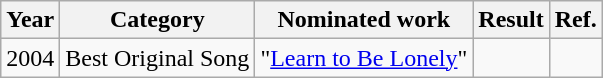<table class=wikitable>
<tr>
<th>Year</th>
<th>Category</th>
<th>Nominated work</th>
<th>Result</th>
<th>Ref.</th>
</tr>
<tr>
<td>2004</td>
<td>Best Original Song</td>
<td>"<a href='#'>Learn to Be Lonely</a>" </td>
<td></td>
<td style="text-align:center;"></td>
</tr>
</table>
